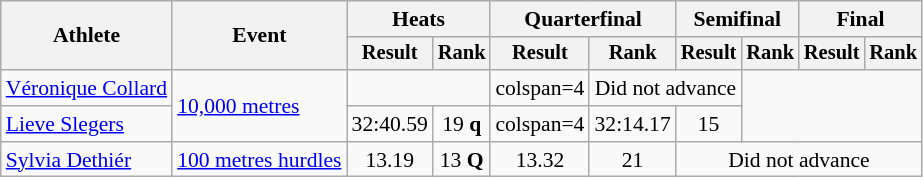<table class="wikitable" style="font-size:90%">
<tr>
<th rowspan="2">Athlete</th>
<th rowspan="2">Event</th>
<th colspan="2">Heats</th>
<th colspan="2">Quarterfinal</th>
<th colspan="2">Semifinal</th>
<th colspan="2">Final</th>
</tr>
<tr style="font-size:95%">
<th>Result</th>
<th>Rank</th>
<th>Result</th>
<th>Rank</th>
<th>Result</th>
<th>Rank</th>
<th>Result</th>
<th>Rank</th>
</tr>
<tr align=center>
<td align=left><a href='#'>Véronique Collard</a></td>
<td align=left rowspan=2><a href='#'>10,000 metres</a></td>
<td colspan=2></td>
<td>colspan=4</td>
<td colspan=2>Did not advance</td>
</tr>
<tr align=center>
<td align=left><a href='#'>Lieve Slegers</a></td>
<td>32:40.59</td>
<td>19 <strong>q</strong></td>
<td>colspan=4</td>
<td>32:14.17</td>
<td>15</td>
</tr>
<tr align=center>
<td align=left><a href='#'>Sylvia Dethiér</a></td>
<td align=left><a href='#'>100 metres hurdles</a></td>
<td>13.19</td>
<td>13 <strong>Q</strong></td>
<td>13.32</td>
<td>21</td>
<td colspan=4>Did not advance</td>
</tr>
</table>
